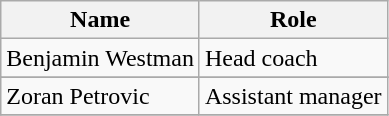<table class="wikitable">
<tr>
<th>Name</th>
<th>Role</th>
</tr>
<tr>
<td> 	Benjamin Westman</td>
<td>Head coach</td>
</tr>
<tr>
</tr>
<tr>
<td> 	Zoran Petrovic</td>
<td>Assistant manager</td>
</tr>
<tr>
</tr>
</table>
